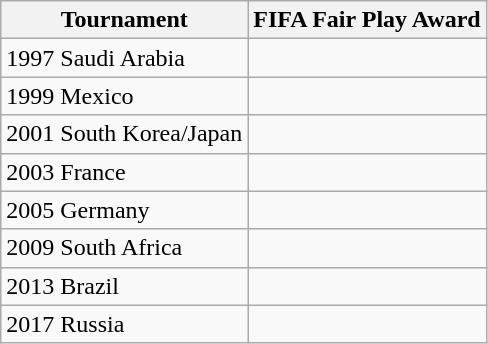<table class=wikitable>
<tr>
<th>Tournament</th>
<th>FIFA Fair Play Award</th>
</tr>
<tr>
<td>1997 Saudi Arabia</td>
<td></td>
</tr>
<tr>
<td>1999 Mexico</td>
<td><br></td>
</tr>
<tr>
<td>2001 South Korea/Japan</td>
<td></td>
</tr>
<tr>
<td>2003 France</td>
<td></td>
</tr>
<tr>
<td>2005 Germany</td>
<td></td>
</tr>
<tr>
<td>2009 South Africa</td>
<td></td>
</tr>
<tr>
<td>2013 Brazil</td>
<td></td>
</tr>
<tr>
<td>2017 Russia</td>
<td></td>
</tr>
</table>
